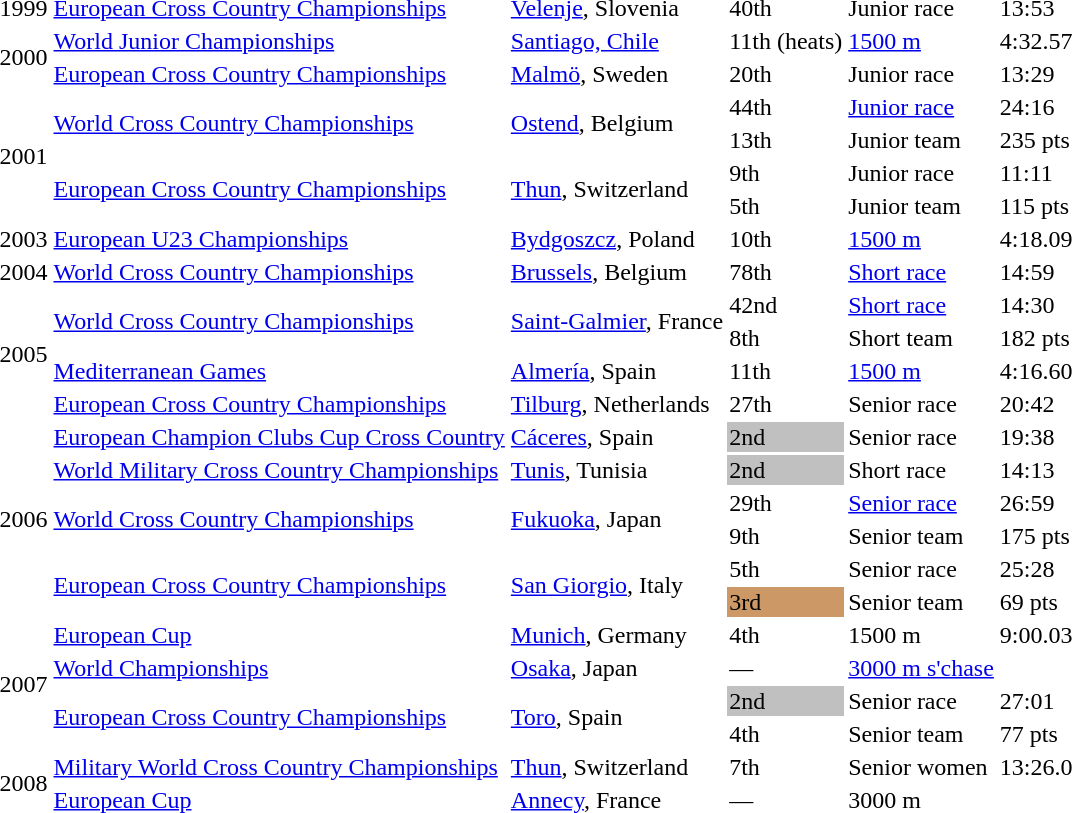<table>
<tr>
<td>1999</td>
<td><a href='#'>European Cross Country Championships</a></td>
<td><a href='#'>Velenje</a>, Slovenia</td>
<td>40th</td>
<td>Junior race</td>
<td>13:53</td>
</tr>
<tr>
<td rowspan=2>2000</td>
<td><a href='#'>World Junior Championships</a></td>
<td><a href='#'>Santiago, Chile</a></td>
<td>11th (heats)</td>
<td><a href='#'>1500 m</a></td>
<td>4:32.57</td>
</tr>
<tr>
<td><a href='#'>European Cross Country Championships</a></td>
<td><a href='#'>Malmö</a>, Sweden</td>
<td>20th</td>
<td>Junior race</td>
<td>13:29</td>
</tr>
<tr>
<td rowspan=4>2001</td>
<td rowspan=2><a href='#'>World Cross Country Championships</a></td>
<td rowspan=2><a href='#'>Ostend</a>, Belgium</td>
<td>44th</td>
<td><a href='#'>Junior race</a></td>
<td>24:16</td>
</tr>
<tr>
<td>13th</td>
<td>Junior team</td>
<td>235 pts</td>
</tr>
<tr>
<td rowspan=2><a href='#'>European Cross Country Championships</a></td>
<td rowspan=2><a href='#'>Thun</a>, Switzerland</td>
<td>9th</td>
<td>Junior race</td>
<td>11:11</td>
</tr>
<tr>
<td>5th</td>
<td>Junior team</td>
<td>115 pts</td>
</tr>
<tr>
<td>2003</td>
<td><a href='#'>European U23 Championships</a></td>
<td><a href='#'>Bydgoszcz</a>, Poland</td>
<td>10th</td>
<td><a href='#'>1500 m</a></td>
<td>4:18.09</td>
</tr>
<tr>
<td>2004</td>
<td><a href='#'>World Cross Country Championships</a></td>
<td><a href='#'>Brussels</a>, Belgium</td>
<td>78th</td>
<td><a href='#'>Short race</a></td>
<td>14:59</td>
</tr>
<tr>
<td rowspan=4>2005</td>
<td rowspan=2><a href='#'>World Cross Country Championships</a></td>
<td rowspan=2><a href='#'>Saint-Galmier</a>, France</td>
<td>42nd</td>
<td><a href='#'>Short race</a></td>
<td>14:30</td>
</tr>
<tr>
<td>8th</td>
<td>Short team</td>
<td>182 pts</td>
</tr>
<tr>
<td><a href='#'>Mediterranean Games</a></td>
<td><a href='#'>Almería</a>, Spain</td>
<td>11th</td>
<td><a href='#'>1500 m</a></td>
<td>4:16.60</td>
</tr>
<tr>
<td><a href='#'>European Cross Country Championships</a></td>
<td><a href='#'>Tilburg</a>, Netherlands</td>
<td>27th</td>
<td>Senior race</td>
<td>20:42</td>
</tr>
<tr>
<td rowspan=6>2006</td>
<td><a href='#'>European Champion Clubs Cup Cross Country</a></td>
<td><a href='#'>Cáceres</a>, Spain</td>
<td bgcolor=silver>2nd</td>
<td>Senior race</td>
<td>19:38</td>
</tr>
<tr>
<td><a href='#'>World Military Cross Country Championships</a></td>
<td><a href='#'>Tunis</a>, Tunisia</td>
<td bgcolor=silver>2nd</td>
<td>Short race</td>
<td>14:13</td>
</tr>
<tr>
<td rowspan=2><a href='#'>World Cross Country Championships</a></td>
<td rowspan=2><a href='#'>Fukuoka</a>, Japan</td>
<td>29th</td>
<td><a href='#'>Senior race</a></td>
<td>26:59</td>
</tr>
<tr>
<td>9th</td>
<td>Senior team</td>
<td>175 pts</td>
</tr>
<tr>
<td rowspan=2><a href='#'>European Cross Country Championships</a></td>
<td rowspan=2><a href='#'>San Giorgio</a>, Italy</td>
<td>5th</td>
<td>Senior race</td>
<td>25:28</td>
</tr>
<tr>
<td bgcolor=cc9966>3rd</td>
<td>Senior team</td>
<td>69 pts</td>
</tr>
<tr>
<td rowspan=4>2007</td>
<td><a href='#'>European Cup</a></td>
<td><a href='#'>Munich</a>, Germany</td>
<td>4th</td>
<td>1500 m</td>
<td>9:00.03</td>
</tr>
<tr>
<td><a href='#'>World Championships</a></td>
<td><a href='#'>Osaka</a>, Japan</td>
<td>—</td>
<td><a href='#'>3000 m s'chase</a></td>
<td></td>
</tr>
<tr>
<td rowspan=2><a href='#'>European Cross Country Championships</a></td>
<td rowspan=2><a href='#'>Toro</a>, Spain</td>
<td bgcolor=silver>2nd</td>
<td>Senior race</td>
<td>27:01</td>
</tr>
<tr>
<td>4th</td>
<td>Senior team</td>
<td>77 pts</td>
</tr>
<tr>
<td rowspan=2>2008</td>
<td><a href='#'>Military World Cross Country Championships</a></td>
<td><a href='#'>Thun</a>, Switzerland</td>
<td>7th</td>
<td>Senior women</td>
<td>13:26.0</td>
</tr>
<tr>
<td><a href='#'>European Cup</a></td>
<td><a href='#'>Annecy</a>, France</td>
<td>—</td>
<td>3000 m</td>
<td></td>
</tr>
</table>
